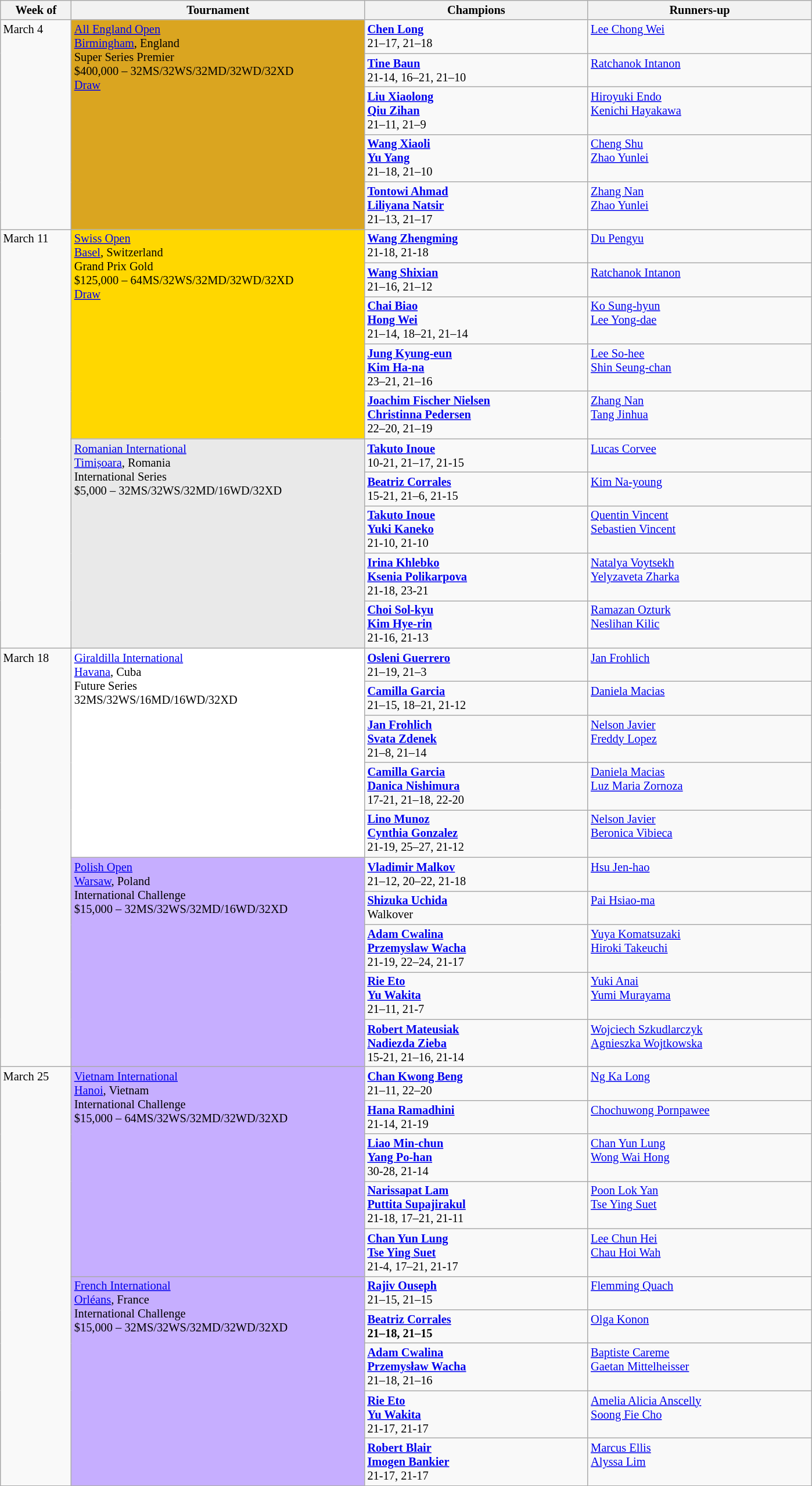<table class=wikitable style=font-size:85%>
<tr>
<th width=75>Week of</th>
<th width=330>Tournament</th>
<th width=250>Champions</th>
<th width=250>Runners-up</th>
</tr>
<tr valign=top>
<td rowspan=5>March 4</td>
<td style="background:#DAA520;" rowspan="5"><a href='#'>All England Open</a><br><a href='#'>Birmingham</a>, England<br>Super Series Premier<br>$400,000 – 32MS/32WS/32MD/32WD/32XD<br><a href='#'>Draw</a></td>
<td> <strong><a href='#'>Chen Long</a></strong><br>21–17, 21–18</td>
<td> <a href='#'>Lee Chong Wei</a></td>
</tr>
<tr valign=top>
<td> <strong><a href='#'>Tine Baun</a></strong><br>21-14, 16–21, 21–10</td>
<td> <a href='#'>Ratchanok Intanon</a></td>
</tr>
<tr valign=top>
<td> <strong><a href='#'>Liu Xiaolong</a><br> <a href='#'>Qiu Zihan</a></strong><br>21–11, 21–9</td>
<td> <a href='#'>Hiroyuki Endo</a><br> <a href='#'>Kenichi Hayakawa</a></td>
</tr>
<tr valign=top>
<td> <strong><a href='#'>Wang Xiaoli</a><br> <a href='#'>Yu Yang</a></strong><br>21–18, 21–10</td>
<td> <a href='#'>Cheng Shu</a><br> <a href='#'>Zhao Yunlei</a></td>
</tr>
<tr valign=top>
<td> <strong><a href='#'>Tontowi Ahmad</a><br> <a href='#'>Liliyana Natsir</a></strong><br>21–13, 21–17</td>
<td> <a href='#'>Zhang Nan</a><br> <a href='#'>Zhao Yunlei</a></td>
</tr>
<tr valign=top>
<td rowspan=10>March 11</td>
<td style="background:#FFD700;" rowspan="5"><a href='#'>Swiss Open</a><br><a href='#'>Basel</a>, Switzerland<br>Grand Prix Gold<br>$125,000 – 64MS/32WS/32MD/32WD/32XD<br><a href='#'>Draw</a></td>
<td> <strong><a href='#'>Wang Zhengming</a></strong><br>21-18, 21-18</td>
<td> <a href='#'>Du Pengyu</a></td>
</tr>
<tr valign=top>
<td> <strong><a href='#'>Wang Shixian</a></strong><br>21–16, 21–12</td>
<td> <a href='#'>Ratchanok Intanon</a></td>
</tr>
<tr valign=top>
<td> <strong><a href='#'>Chai Biao</a><br> <a href='#'>Hong Wei</a></strong><br>21–14, 18–21, 21–14</td>
<td> <a href='#'>Ko Sung-hyun</a><br> <a href='#'>Lee Yong-dae</a></td>
</tr>
<tr valign=top>
<td> <strong><a href='#'>Jung Kyung-eun</a><br> <a href='#'>Kim Ha-na</a></strong><br>23–21, 21–16</td>
<td> <a href='#'>Lee So-hee</a><br> <a href='#'>Shin Seung-chan</a></td>
</tr>
<tr valign=top>
<td> <strong><a href='#'>Joachim Fischer Nielsen</a><br> <a href='#'>Christinna Pedersen</a></strong><br>22–20, 21–19</td>
<td> <a href='#'>Zhang Nan</a><br> <a href='#'>Tang Jinhua</a></td>
</tr>
<tr valign=top>
<td style="background:#e9e9e9;" rowspan="5"><a href='#'>Romanian International</a><br><a href='#'>Timișoara</a>, Romania<br>International Series<br>$5,000 – 32MS/32WS/32MD/16WD/32XD</td>
<td> <strong><a href='#'>Takuto Inoue</a></strong><br>10-21, 21–17, 21-15</td>
<td> <a href='#'>Lucas Corvee</a></td>
</tr>
<tr valign=top>
<td> <strong><a href='#'>Beatriz Corrales</a></strong><br>15-21, 21–6, 21-15</td>
<td> <a href='#'>Kim Na-young</a></td>
</tr>
<tr valign=top>
<td> <strong><a href='#'>Takuto Inoue</a><br> <a href='#'>Yuki Kaneko</a></strong><br>21-10, 21-10</td>
<td> <a href='#'>Quentin Vincent</a><br> <a href='#'>Sebastien Vincent</a></td>
</tr>
<tr valign=top>
<td> <strong><a href='#'>Irina Khlebko</a><br> <a href='#'>Ksenia Polikarpova</a></strong><br>21-18, 23-21</td>
<td> <a href='#'>Natalya Voytsekh</a><br> <a href='#'>Yelyzaveta Zharka</a></td>
</tr>
<tr valign=top>
<td> <strong><a href='#'>Choi Sol-kyu</a><br> <a href='#'>Kim Hye-rin</a></strong><br>21-16, 21-13</td>
<td> <a href='#'>Ramazan Ozturk</a><br> <a href='#'>Neslihan Kilic</a></td>
</tr>
<tr valign=top>
<td rowspan=10>March 18</td>
<td style="background:#ffffff;" rowspan="5"><a href='#'>Giraldilla International</a><br><a href='#'>Havana</a>, Cuba<br>Future Series<br>32MS/32WS/16MD/16WD/32XD</td>
<td> <strong><a href='#'>Osleni Guerrero</a></strong><br>21–19, 21–3</td>
<td> <a href='#'>Jan Frohlich</a></td>
</tr>
<tr valign=top>
<td> <strong><a href='#'>Camilla Garcia</a></strong><br>21–15, 18–21, 21-12</td>
<td> <a href='#'>Daniela Macias</a></td>
</tr>
<tr valign=top>
<td> <strong><a href='#'>Jan Frohlich</a><br> <a href='#'>Svata Zdenek</a></strong><br>21–8, 21–14</td>
<td> <a href='#'>Nelson Javier</a><br> <a href='#'>Freddy Lopez</a></td>
</tr>
<tr valign=top>
<td> <strong><a href='#'>Camilla Garcia</a><br> <a href='#'>Danica Nishimura</a></strong><br>17-21, 21–18, 22-20</td>
<td> <a href='#'>Daniela Macias</a><br> <a href='#'>Luz Maria Zornoza</a></td>
</tr>
<tr valign=top>
<td> <strong><a href='#'>Lino Munoz</a><br> <a href='#'>Cynthia Gonzalez</a></strong><br>21-19, 25–27, 21-12</td>
<td> <a href='#'>Nelson Javier</a><br> <a href='#'>Beronica Vibieca</a></td>
</tr>
<tr valign=top>
<td style="background:#C6AEFF;" rowspan="5"><a href='#'>Polish Open</a><br><a href='#'>Warsaw</a>, Poland<br>International Challenge<br>$15,000 – 32MS/32WS/32MD/16WD/32XD</td>
<td> <strong><a href='#'>Vladimir Malkov</a></strong><br>21–12, 20–22, 21-18</td>
<td> <a href='#'>Hsu Jen-hao</a></td>
</tr>
<tr valign=top>
<td> <strong><a href='#'>Shizuka Uchida</a></strong><br>Walkover</td>
<td> <a href='#'>Pai Hsiao-ma</a></td>
</tr>
<tr valign=top>
<td> <strong><a href='#'>Adam Cwalina</a><br> <a href='#'>Przemyslaw Wacha</a></strong><br>21-19, 22–24, 21-17</td>
<td> <a href='#'>Yuya Komatsuzaki</a><br> <a href='#'>Hiroki Takeuchi</a></td>
</tr>
<tr valign=top>
<td> <strong><a href='#'>Rie Eto</a><br> <a href='#'>Yu Wakita</a></strong><br>21–11, 21-7</td>
<td> <a href='#'>Yuki Anai</a><br> <a href='#'>Yumi Murayama</a></td>
</tr>
<tr valign=top>
<td> <strong><a href='#'>Robert Mateusiak</a><br> <a href='#'>Nadiezda Zieba</a></strong><br>15-21, 21–16, 21-14</td>
<td> <a href='#'>Wojciech Szkudlarczyk</a><br> <a href='#'>Agnieszka Wojtkowska</a></td>
</tr>
<tr valign=top>
<td rowspan=10>March 25</td>
<td style="background:#C6AEFF;" rowspan="5"><a href='#'>Vietnam International</a><br><a href='#'>Hanoi</a>, Vietnam<br>International Challenge<br>$15,000 – 64MS/32WS/32MD/32WD/32XD</td>
<td> <strong><a href='#'>Chan Kwong Beng</a></strong><br>21–11, 22–20</td>
<td> <a href='#'>Ng Ka Long</a></td>
</tr>
<tr valign=top>
<td> <strong><a href='#'>Hana Ramadhini</a></strong><br>21-14, 21-19</td>
<td> <a href='#'>Chochuwong Pornpawee</a></td>
</tr>
<tr valign=top>
<td> <strong><a href='#'>Liao Min-chun</a><br> <a href='#'>Yang Po-han</a></strong><br>30-28, 21-14</td>
<td> <a href='#'>Chan Yun Lung</a><br> <a href='#'>Wong Wai Hong</a></td>
</tr>
<tr valign=top>
<td> <strong><a href='#'>Narissapat Lam</a><br> <a href='#'>Puttita Supajirakul</a></strong><br>21-18, 17–21, 21-11</td>
<td> <a href='#'>Poon Lok Yan</a><br> <a href='#'>Tse Ying Suet</a></td>
</tr>
<tr valign=top>
<td> <strong><a href='#'>Chan Yun Lung</a><br> <a href='#'>Tse Ying Suet</a></strong><br>21-4, 17–21, 21-17</td>
<td> <a href='#'>Lee Chun Hei</a><br> <a href='#'>Chau Hoi Wah</a></td>
</tr>
<tr valign=top>
<td style="background:#C6AEFF;" rowspan="5"><a href='#'>French International</a><br><a href='#'>Orléans</a>, France<br>International Challenge<br> $15,000 – 32MS/32WS/32MD/32WD/32XD</td>
<td> <strong><a href='#'>Rajiv Ouseph</a></strong><br>21–15, 21–15</td>
<td> <a href='#'>Flemming Quach</a></td>
</tr>
<tr valign=top>
<td> <strong><a href='#'>Beatriz Corrales</a><br>21–18, 21–15</strong></td>
<td> <a href='#'>Olga Konon</a></td>
</tr>
<tr valign=top>
<td> <strong><a href='#'>Adam Cwalina</a><br> <a href='#'>Przemysław Wacha</a></strong><br>21–18, 21–16</td>
<td> <a href='#'>Baptiste Careme</a><br> <a href='#'>Gaetan Mittelheisser</a></td>
</tr>
<tr valign=top>
<td> <strong><a href='#'>Rie Eto</a><br> <a href='#'>Yu Wakita</a></strong><br>21-17, 21-17</td>
<td> <a href='#'>Amelia Alicia Anscelly</a><br> <a href='#'>Soong Fie Cho</a></td>
</tr>
<tr valign=top>
<td> <strong><a href='#'>Robert Blair</a><br> <a href='#'>Imogen Bankier</a></strong><br>21-17, 21-17</td>
<td> <a href='#'>Marcus Ellis</a><br> <a href='#'>Alyssa Lim</a></td>
</tr>
</table>
